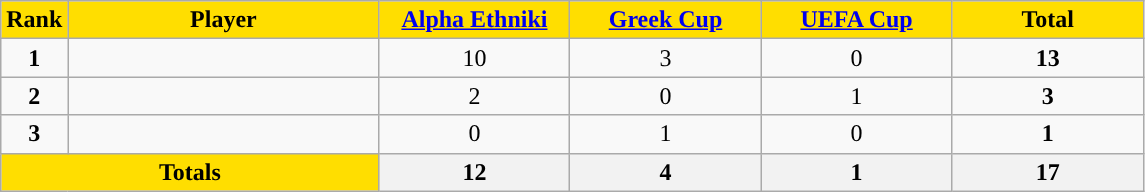<table class="wikitable sortable" style="text-align:center">
<tr>
<th style="background:#FFDE00">Rank</th>
<th width=200 style="background:#FFDE00">Player</th>
<th width=120 style="background:#FFDE00"><a href='#'>Alpha Ethniki</a></th>
<th width=120 style="background:#FFDE00"><a href='#'>Greek Cup</a></th>
<th width=120 style="background:#FFDE00"><a href='#'>UEFA Cup</a></th>
<th width=120 style="background:#FFDE00">Total</th>
</tr>
<tr>
<td><strong>1</strong></td>
<td align=left></td>
<td>10</td>
<td>3</td>
<td>0</td>
<td><strong>13</strong></td>
</tr>
<tr>
<td><strong>2</strong></td>
<td align=left></td>
<td>2</td>
<td>0</td>
<td>1</td>
<td><strong>3</strong></td>
</tr>
<tr>
<td><strong>3</strong></td>
<td align=left></td>
<td>0</td>
<td>1</td>
<td>0</td>
<td><strong>1</strong></td>
</tr>
<tr class="sortbottom">
<th colspan=2 style="background:#FFDE00"><strong>Totals</strong></th>
<th><strong>12</strong></th>
<th><strong> 4</strong></th>
<th><strong> 1</strong></th>
<th><strong>17</strong></th>
</tr>
</table>
